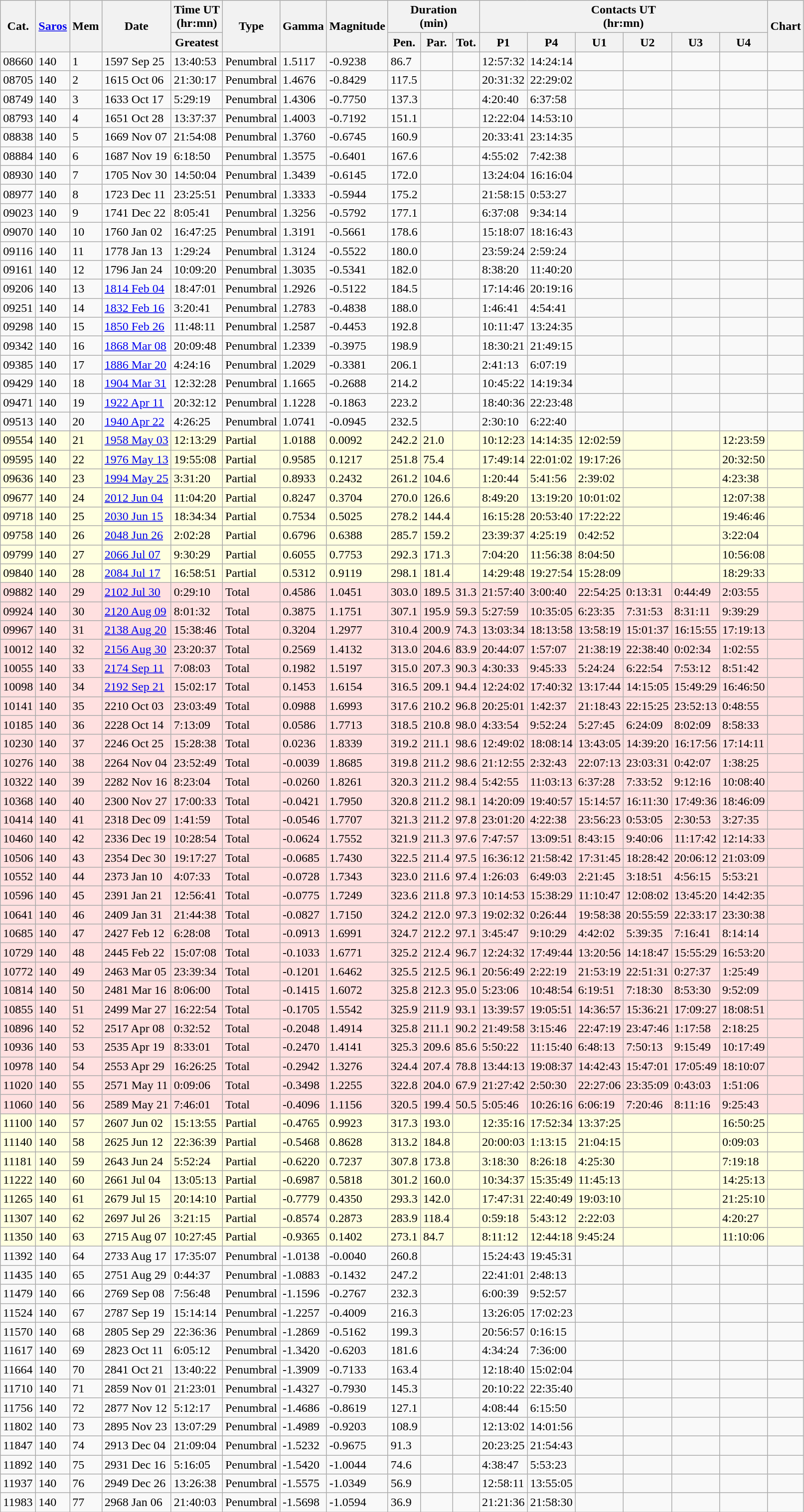<table class=wikitable>
<tr>
<th rowspan=2>Cat.</th>
<th rowspan=2><a href='#'>Saros</a></th>
<th rowspan=2>Mem</th>
<th rowspan=2>Date</th>
<th>Time UT<br>(hr:mn)</th>
<th rowspan=2>Type</th>
<th rowspan=2>Gamma</th>
<th rowspan=2>Magnitude</th>
<th colspan=3>Duration<br>(min)</th>
<th colspan=6>Contacts UT<br>(hr:mn)</th>
<th rowspan=2>Chart</th>
</tr>
<tr>
<th>Greatest</th>
<th>Pen.</th>
<th>Par.</th>
<th>Tot.</th>
<th>P1</th>
<th>P4</th>
<th>U1</th>
<th>U2</th>
<th>U3</th>
<th>U4</th>
</tr>
<tr>
<td>08660</td>
<td>140</td>
<td>1</td>
<td>1597 Sep 25</td>
<td>13:40:53</td>
<td>Penumbral</td>
<td>1.5117</td>
<td>-0.9238</td>
<td>86.7</td>
<td></td>
<td></td>
<td>12:57:32</td>
<td>14:24:14</td>
<td></td>
<td></td>
<td></td>
<td></td>
<td></td>
</tr>
<tr>
<td>08705</td>
<td>140</td>
<td>2</td>
<td>1615 Oct 06</td>
<td>21:30:17</td>
<td>Penumbral</td>
<td>1.4676</td>
<td>-0.8429</td>
<td>117.5</td>
<td></td>
<td></td>
<td>20:31:32</td>
<td>22:29:02</td>
<td></td>
<td></td>
<td></td>
<td></td>
<td></td>
</tr>
<tr>
<td>08749</td>
<td>140</td>
<td>3</td>
<td>1633 Oct 17</td>
<td>5:29:19</td>
<td>Penumbral</td>
<td>1.4306</td>
<td>-0.7750</td>
<td>137.3</td>
<td></td>
<td></td>
<td>4:20:40</td>
<td>6:37:58</td>
<td></td>
<td></td>
<td></td>
<td></td>
<td></td>
</tr>
<tr>
<td>08793</td>
<td>140</td>
<td>4</td>
<td>1651 Oct 28</td>
<td>13:37:37</td>
<td>Penumbral</td>
<td>1.4003</td>
<td>-0.7192</td>
<td>151.1</td>
<td></td>
<td></td>
<td>12:22:04</td>
<td>14:53:10</td>
<td></td>
<td></td>
<td></td>
<td></td>
<td></td>
</tr>
<tr>
<td>08838</td>
<td>140</td>
<td>5</td>
<td>1669 Nov 07</td>
<td>21:54:08</td>
<td>Penumbral</td>
<td>1.3760</td>
<td>-0.6745</td>
<td>160.9</td>
<td></td>
<td></td>
<td>20:33:41</td>
<td>23:14:35</td>
<td></td>
<td></td>
<td></td>
<td></td>
<td></td>
</tr>
<tr>
<td>08884</td>
<td>140</td>
<td>6</td>
<td>1687 Nov 19</td>
<td>6:18:50</td>
<td>Penumbral</td>
<td>1.3575</td>
<td>-0.6401</td>
<td>167.6</td>
<td></td>
<td></td>
<td>4:55:02</td>
<td>7:42:38</td>
<td></td>
<td></td>
<td></td>
<td></td>
<td></td>
</tr>
<tr>
<td>08930</td>
<td>140</td>
<td>7</td>
<td>1705 Nov 30</td>
<td>14:50:04</td>
<td>Penumbral</td>
<td>1.3439</td>
<td>-0.6145</td>
<td>172.0</td>
<td></td>
<td></td>
<td>13:24:04</td>
<td>16:16:04</td>
<td></td>
<td></td>
<td></td>
<td></td>
<td></td>
</tr>
<tr>
<td>08977</td>
<td>140</td>
<td>8</td>
<td>1723 Dec 11</td>
<td>23:25:51</td>
<td>Penumbral</td>
<td>1.3333</td>
<td>-0.5944</td>
<td>175.2</td>
<td></td>
<td></td>
<td>21:58:15</td>
<td>0:53:27</td>
<td></td>
<td></td>
<td></td>
<td></td>
<td></td>
</tr>
<tr>
<td>09023</td>
<td>140</td>
<td>9</td>
<td>1741 Dec 22</td>
<td>8:05:41</td>
<td>Penumbral</td>
<td>1.3256</td>
<td>-0.5792</td>
<td>177.1</td>
<td></td>
<td></td>
<td>6:37:08</td>
<td>9:34:14</td>
<td></td>
<td></td>
<td></td>
<td></td>
<td></td>
</tr>
<tr>
<td>09070</td>
<td>140</td>
<td>10</td>
<td>1760 Jan 02</td>
<td>16:47:25</td>
<td>Penumbral</td>
<td>1.3191</td>
<td>-0.5661</td>
<td>178.6</td>
<td></td>
<td></td>
<td>15:18:07</td>
<td>18:16:43</td>
<td></td>
<td></td>
<td></td>
<td></td>
<td></td>
</tr>
<tr>
<td>09116</td>
<td>140</td>
<td>11</td>
<td>1778 Jan 13</td>
<td>1:29:24</td>
<td>Penumbral</td>
<td>1.3124</td>
<td>-0.5522</td>
<td>180.0</td>
<td></td>
<td></td>
<td>23:59:24</td>
<td>2:59:24</td>
<td></td>
<td></td>
<td></td>
<td></td>
<td></td>
</tr>
<tr>
<td>09161</td>
<td>140</td>
<td>12</td>
<td>1796 Jan 24</td>
<td>10:09:20</td>
<td>Penumbral</td>
<td>1.3035</td>
<td>-0.5341</td>
<td>182.0</td>
<td></td>
<td></td>
<td>8:38:20</td>
<td>11:40:20</td>
<td></td>
<td></td>
<td></td>
<td></td>
<td></td>
</tr>
<tr>
<td>09206</td>
<td>140</td>
<td>13</td>
<td><a href='#'>1814 Feb 04</a></td>
<td>18:47:01</td>
<td>Penumbral</td>
<td>1.2926</td>
<td>-0.5122</td>
<td>184.5</td>
<td></td>
<td></td>
<td>17:14:46</td>
<td>20:19:16</td>
<td></td>
<td></td>
<td></td>
<td></td>
<td></td>
</tr>
<tr>
<td>09251</td>
<td>140</td>
<td>14</td>
<td><a href='#'>1832 Feb 16</a></td>
<td>3:20:41</td>
<td>Penumbral</td>
<td>1.2783</td>
<td>-0.4838</td>
<td>188.0</td>
<td></td>
<td></td>
<td>1:46:41</td>
<td>4:54:41</td>
<td></td>
<td></td>
<td></td>
<td></td>
<td></td>
</tr>
<tr>
<td>09298</td>
<td>140</td>
<td>15</td>
<td><a href='#'>1850 Feb 26</a></td>
<td>11:48:11</td>
<td>Penumbral</td>
<td>1.2587</td>
<td>-0.4453</td>
<td>192.8</td>
<td></td>
<td></td>
<td>10:11:47</td>
<td>13:24:35</td>
<td></td>
<td></td>
<td></td>
<td></td>
<td></td>
</tr>
<tr>
<td>09342</td>
<td>140</td>
<td>16</td>
<td><a href='#'>1868 Mar 08</a></td>
<td>20:09:48</td>
<td>Penumbral</td>
<td>1.2339</td>
<td>-0.3975</td>
<td>198.9</td>
<td></td>
<td></td>
<td>18:30:21</td>
<td>21:49:15</td>
<td></td>
<td></td>
<td></td>
<td></td>
<td></td>
</tr>
<tr>
<td>09385</td>
<td>140</td>
<td>17</td>
<td><a href='#'>1886 Mar 20</a></td>
<td>4:24:16</td>
<td>Penumbral</td>
<td>1.2029</td>
<td>-0.3381</td>
<td>206.1</td>
<td></td>
<td></td>
<td>2:41:13</td>
<td>6:07:19</td>
<td></td>
<td></td>
<td></td>
<td></td>
<td></td>
</tr>
<tr>
<td>09429</td>
<td>140</td>
<td>18</td>
<td><a href='#'>1904 Mar 31</a></td>
<td>12:32:28</td>
<td>Penumbral</td>
<td>1.1665</td>
<td>-0.2688</td>
<td>214.2</td>
<td></td>
<td></td>
<td>10:45:22</td>
<td>14:19:34</td>
<td></td>
<td></td>
<td></td>
<td></td>
<td></td>
</tr>
<tr>
<td>09471</td>
<td>140</td>
<td>19</td>
<td><a href='#'>1922 Apr 11</a></td>
<td>20:32:12</td>
<td>Penumbral</td>
<td>1.1228</td>
<td>-0.1863</td>
<td>223.2</td>
<td></td>
<td></td>
<td>18:40:36</td>
<td>22:23:48</td>
<td></td>
<td></td>
<td></td>
<td></td>
<td></td>
</tr>
<tr>
<td>09513</td>
<td>140</td>
<td>20</td>
<td><a href='#'>1940 Apr 22</a></td>
<td>4:26:25</td>
<td>Penumbral</td>
<td>1.0741</td>
<td>-0.0945</td>
<td>232.5</td>
<td></td>
<td></td>
<td>2:30:10</td>
<td>6:22:40</td>
<td></td>
<td></td>
<td></td>
<td></td>
<td></td>
</tr>
<tr bgcolor=#ffffe0>
<td>09554</td>
<td>140</td>
<td>21</td>
<td><a href='#'>1958 May 03</a></td>
<td>12:13:29</td>
<td>Partial</td>
<td>1.0188</td>
<td>0.0092</td>
<td>242.2</td>
<td>21.0</td>
<td></td>
<td>10:12:23</td>
<td>14:14:35</td>
<td>12:02:59</td>
<td></td>
<td></td>
<td>12:23:59</td>
<td></td>
</tr>
<tr bgcolor=#ffffe0>
<td>09595</td>
<td>140</td>
<td>22</td>
<td><a href='#'>1976 May 13</a></td>
<td>19:55:08</td>
<td>Partial</td>
<td>0.9585</td>
<td>0.1217</td>
<td>251.8</td>
<td>75.4</td>
<td></td>
<td>17:49:14</td>
<td>22:01:02</td>
<td>19:17:26</td>
<td></td>
<td></td>
<td>20:32:50</td>
<td></td>
</tr>
<tr bgcolor=#ffffe0>
<td>09636</td>
<td>140</td>
<td>23</td>
<td><a href='#'>1994 May 25</a></td>
<td>3:31:20</td>
<td>Partial</td>
<td>0.8933</td>
<td>0.2432</td>
<td>261.2</td>
<td>104.6</td>
<td></td>
<td>1:20:44</td>
<td>5:41:56</td>
<td>2:39:02</td>
<td></td>
<td></td>
<td>4:23:38</td>
<td></td>
</tr>
<tr bgcolor=#ffffe0>
<td>09677</td>
<td>140</td>
<td>24</td>
<td><a href='#'>2012 Jun 04</a></td>
<td>11:04:20</td>
<td>Partial</td>
<td>0.8247</td>
<td>0.3704</td>
<td>270.0</td>
<td>126.6</td>
<td></td>
<td>8:49:20</td>
<td>13:19:20</td>
<td>10:01:02</td>
<td></td>
<td></td>
<td>12:07:38</td>
<td></td>
</tr>
<tr bgcolor=#ffffe0>
<td>09718</td>
<td>140</td>
<td>25</td>
<td><a href='#'>2030 Jun 15</a></td>
<td>18:34:34</td>
<td>Partial</td>
<td>0.7534</td>
<td>0.5025</td>
<td>278.2</td>
<td>144.4</td>
<td></td>
<td>16:15:28</td>
<td>20:53:40</td>
<td>17:22:22</td>
<td></td>
<td></td>
<td>19:46:46</td>
<td></td>
</tr>
<tr bgcolor=#ffffe0>
<td>09758</td>
<td>140</td>
<td>26</td>
<td><a href='#'>2048 Jun 26</a></td>
<td>2:02:28</td>
<td>Partial</td>
<td>0.6796</td>
<td>0.6388</td>
<td>285.7</td>
<td>159.2</td>
<td></td>
<td>23:39:37</td>
<td>4:25:19</td>
<td>0:42:52</td>
<td></td>
<td></td>
<td>3:22:04</td>
<td></td>
</tr>
<tr bgcolor=#ffffe0>
<td>09799</td>
<td>140</td>
<td>27</td>
<td><a href='#'>2066 Jul 07</a></td>
<td>9:30:29</td>
<td>Partial</td>
<td>0.6055</td>
<td>0.7753</td>
<td>292.3</td>
<td>171.3</td>
<td></td>
<td>7:04:20</td>
<td>11:56:38</td>
<td>8:04:50</td>
<td></td>
<td></td>
<td>10:56:08</td>
<td></td>
</tr>
<tr bgcolor=#ffffe0>
<td>09840</td>
<td>140</td>
<td>28</td>
<td><a href='#'>2084 Jul 17</a></td>
<td>16:58:51</td>
<td>Partial</td>
<td>0.5312</td>
<td>0.9119</td>
<td>298.1</td>
<td>181.4</td>
<td></td>
<td>14:29:48</td>
<td>19:27:54</td>
<td>15:28:09</td>
<td></td>
<td></td>
<td>18:29:33</td>
<td></td>
</tr>
<tr bgcolor=#ffe0e0>
<td>09882</td>
<td>140</td>
<td>29</td>
<td><a href='#'>2102 Jul 30</a></td>
<td>0:29:10</td>
<td>Total</td>
<td>0.4586</td>
<td>1.0451</td>
<td>303.0</td>
<td>189.5</td>
<td>31.3</td>
<td>21:57:40</td>
<td>3:00:40</td>
<td>22:54:25</td>
<td>0:13:31</td>
<td>0:44:49</td>
<td>2:03:55</td>
<td></td>
</tr>
<tr bgcolor=#ffe0e0>
<td>09924</td>
<td>140</td>
<td>30</td>
<td><a href='#'>2120 Aug 09</a></td>
<td>8:01:32</td>
<td>Total</td>
<td>0.3875</td>
<td>1.1751</td>
<td>307.1</td>
<td>195.9</td>
<td>59.3</td>
<td>5:27:59</td>
<td>10:35:05</td>
<td>6:23:35</td>
<td>7:31:53</td>
<td>8:31:11</td>
<td>9:39:29</td>
<td></td>
</tr>
<tr bgcolor=#ffe0e0>
<td>09967</td>
<td>140</td>
<td>31</td>
<td><a href='#'>2138 Aug 20</a></td>
<td>15:38:46</td>
<td>Total</td>
<td>0.3204</td>
<td>1.2977</td>
<td>310.4</td>
<td>200.9</td>
<td>74.3</td>
<td>13:03:34</td>
<td>18:13:58</td>
<td>13:58:19</td>
<td>15:01:37</td>
<td>16:15:55</td>
<td>17:19:13</td>
<td></td>
</tr>
<tr bgcolor=#ffe0e0>
<td>10012</td>
<td>140</td>
<td>32</td>
<td><a href='#'>2156 Aug 30</a></td>
<td>23:20:37</td>
<td>Total</td>
<td>0.2569</td>
<td>1.4132</td>
<td>313.0</td>
<td>204.6</td>
<td>83.9</td>
<td>20:44:07</td>
<td>1:57:07</td>
<td>21:38:19</td>
<td>22:38:40</td>
<td>0:02:34</td>
<td>1:02:55</td>
<td></td>
</tr>
<tr bgcolor=#ffe0e0>
<td>10055</td>
<td>140</td>
<td>33</td>
<td><a href='#'>2174 Sep 11</a></td>
<td>7:08:03</td>
<td>Total</td>
<td>0.1982</td>
<td>1.5197</td>
<td>315.0</td>
<td>207.3</td>
<td>90.3</td>
<td>4:30:33</td>
<td>9:45:33</td>
<td>5:24:24</td>
<td>6:22:54</td>
<td>7:53:12</td>
<td>8:51:42</td>
<td></td>
</tr>
<tr bgcolor=#ffe0e0>
<td>10098</td>
<td>140</td>
<td>34</td>
<td><a href='#'>2192 Sep 21</a></td>
<td>15:02:17</td>
<td>Total</td>
<td>0.1453</td>
<td>1.6154</td>
<td>316.5</td>
<td>209.1</td>
<td>94.4</td>
<td>12:24:02</td>
<td>17:40:32</td>
<td>13:17:44</td>
<td>14:15:05</td>
<td>15:49:29</td>
<td>16:46:50</td>
<td></td>
</tr>
<tr bgcolor=#ffe0e0>
<td>10141</td>
<td>140</td>
<td>35</td>
<td>2210 Oct 03</td>
<td>23:03:49</td>
<td>Total</td>
<td>0.0988</td>
<td>1.6993</td>
<td>317.6</td>
<td>210.2</td>
<td>96.8</td>
<td>20:25:01</td>
<td>1:42:37</td>
<td>21:18:43</td>
<td>22:15:25</td>
<td>23:52:13</td>
<td>0:48:55</td>
<td></td>
</tr>
<tr bgcolor=#ffe0e0>
<td>10185</td>
<td>140</td>
<td>36</td>
<td>2228 Oct 14</td>
<td>7:13:09</td>
<td>Total</td>
<td>0.0586</td>
<td>1.7713</td>
<td>318.5</td>
<td>210.8</td>
<td>98.0</td>
<td>4:33:54</td>
<td>9:52:24</td>
<td>5:27:45</td>
<td>6:24:09</td>
<td>8:02:09</td>
<td>8:58:33</td>
<td></td>
</tr>
<tr bgcolor=#ffe0e0>
<td>10230</td>
<td>140</td>
<td>37</td>
<td>2246 Oct 25</td>
<td>15:28:38</td>
<td>Total</td>
<td>0.0236</td>
<td>1.8339</td>
<td>319.2</td>
<td>211.1</td>
<td>98.6</td>
<td>12:49:02</td>
<td>18:08:14</td>
<td>13:43:05</td>
<td>14:39:20</td>
<td>16:17:56</td>
<td>17:14:11</td>
<td></td>
</tr>
<tr bgcolor=#ffe0e0>
<td>10276</td>
<td>140</td>
<td>38</td>
<td>2264 Nov 04</td>
<td>23:52:49</td>
<td>Total</td>
<td>-0.0039</td>
<td>1.8685</td>
<td>319.8</td>
<td>211.2</td>
<td>98.6</td>
<td>21:12:55</td>
<td>2:32:43</td>
<td>22:07:13</td>
<td>23:03:31</td>
<td>0:42:07</td>
<td>1:38:25</td>
<td></td>
</tr>
<tr bgcolor=#ffe0e0>
<td>10322</td>
<td>140</td>
<td>39</td>
<td>2282 Nov 16</td>
<td>8:23:04</td>
<td>Total</td>
<td>-0.0260</td>
<td>1.8261</td>
<td>320.3</td>
<td>211.2</td>
<td>98.4</td>
<td>5:42:55</td>
<td>11:03:13</td>
<td>6:37:28</td>
<td>7:33:52</td>
<td>9:12:16</td>
<td>10:08:40</td>
<td></td>
</tr>
<tr bgcolor=#ffe0e0>
<td>10368</td>
<td>140</td>
<td>40</td>
<td>2300 Nov 27</td>
<td>17:00:33</td>
<td>Total</td>
<td>-0.0421</td>
<td>1.7950</td>
<td>320.8</td>
<td>211.2</td>
<td>98.1</td>
<td>14:20:09</td>
<td>19:40:57</td>
<td>15:14:57</td>
<td>16:11:30</td>
<td>17:49:36</td>
<td>18:46:09</td>
<td></td>
</tr>
<tr bgcolor=#ffe0e0>
<td>10414</td>
<td>140</td>
<td>41</td>
<td>2318 Dec 09</td>
<td>1:41:59</td>
<td>Total</td>
<td>-0.0546</td>
<td>1.7707</td>
<td>321.3</td>
<td>211.2</td>
<td>97.8</td>
<td>23:01:20</td>
<td>4:22:38</td>
<td>23:56:23</td>
<td>0:53:05</td>
<td>2:30:53</td>
<td>3:27:35</td>
<td></td>
</tr>
<tr bgcolor=#ffe0e0>
<td>10460</td>
<td>140</td>
<td>42</td>
<td>2336 Dec 19</td>
<td>10:28:54</td>
<td>Total</td>
<td>-0.0624</td>
<td>1.7552</td>
<td>321.9</td>
<td>211.3</td>
<td>97.6</td>
<td>7:47:57</td>
<td>13:09:51</td>
<td>8:43:15</td>
<td>9:40:06</td>
<td>11:17:42</td>
<td>12:14:33</td>
<td></td>
</tr>
<tr bgcolor=#ffe0e0>
<td>10506</td>
<td>140</td>
<td>43</td>
<td>2354 Dec 30</td>
<td>19:17:27</td>
<td>Total</td>
<td>-0.0685</td>
<td>1.7430</td>
<td>322.5</td>
<td>211.4</td>
<td>97.5</td>
<td>16:36:12</td>
<td>21:58:42</td>
<td>17:31:45</td>
<td>18:28:42</td>
<td>20:06:12</td>
<td>21:03:09</td>
<td></td>
</tr>
<tr bgcolor=#ffe0e0>
<td>10552</td>
<td>140</td>
<td>44</td>
<td>2373 Jan 10</td>
<td>4:07:33</td>
<td>Total</td>
<td>-0.0728</td>
<td>1.7343</td>
<td>323.0</td>
<td>211.6</td>
<td>97.4</td>
<td>1:26:03</td>
<td>6:49:03</td>
<td>2:21:45</td>
<td>3:18:51</td>
<td>4:56:15</td>
<td>5:53:21</td>
<td></td>
</tr>
<tr bgcolor=#ffe0e0>
<td>10596</td>
<td>140</td>
<td>45</td>
<td>2391 Jan 21</td>
<td>12:56:41</td>
<td>Total</td>
<td>-0.0775</td>
<td>1.7249</td>
<td>323.6</td>
<td>211.8</td>
<td>97.3</td>
<td>10:14:53</td>
<td>15:38:29</td>
<td>11:10:47</td>
<td>12:08:02</td>
<td>13:45:20</td>
<td>14:42:35</td>
<td></td>
</tr>
<tr bgcolor=#ffe0e0>
<td>10641</td>
<td>140</td>
<td>46</td>
<td>2409 Jan 31</td>
<td>21:44:38</td>
<td>Total</td>
<td>-0.0827</td>
<td>1.7150</td>
<td>324.2</td>
<td>212.0</td>
<td>97.3</td>
<td>19:02:32</td>
<td>0:26:44</td>
<td>19:58:38</td>
<td>20:55:59</td>
<td>22:33:17</td>
<td>23:30:38</td>
<td></td>
</tr>
<tr bgcolor=#ffe0e0>
<td>10685</td>
<td>140</td>
<td>47</td>
<td>2427 Feb 12</td>
<td>6:28:08</td>
<td>Total</td>
<td>-0.0913</td>
<td>1.6991</td>
<td>324.7</td>
<td>212.2</td>
<td>97.1</td>
<td>3:45:47</td>
<td>9:10:29</td>
<td>4:42:02</td>
<td>5:39:35</td>
<td>7:16:41</td>
<td>8:14:14</td>
<td></td>
</tr>
<tr bgcolor=#ffe0e0>
<td>10729</td>
<td>140</td>
<td>48</td>
<td>2445 Feb 22</td>
<td>15:07:08</td>
<td>Total</td>
<td>-0.1033</td>
<td>1.6771</td>
<td>325.2</td>
<td>212.4</td>
<td>96.7</td>
<td>12:24:32</td>
<td>17:49:44</td>
<td>13:20:56</td>
<td>14:18:47</td>
<td>15:55:29</td>
<td>16:53:20</td>
<td></td>
</tr>
<tr bgcolor=#ffe0e0>
<td>10772</td>
<td>140</td>
<td>49</td>
<td>2463 Mar 05</td>
<td>23:39:34</td>
<td>Total</td>
<td>-0.1201</td>
<td>1.6462</td>
<td>325.5</td>
<td>212.5</td>
<td>96.1</td>
<td>20:56:49</td>
<td>2:22:19</td>
<td>21:53:19</td>
<td>22:51:31</td>
<td>0:27:37</td>
<td>1:25:49</td>
<td></td>
</tr>
<tr bgcolor=#ffe0e0>
<td>10814</td>
<td>140</td>
<td>50</td>
<td>2481 Mar 16</td>
<td>8:06:00</td>
<td>Total</td>
<td>-0.1415</td>
<td>1.6072</td>
<td>325.8</td>
<td>212.3</td>
<td>95.0</td>
<td>5:23:06</td>
<td>10:48:54</td>
<td>6:19:51</td>
<td>7:18:30</td>
<td>8:53:30</td>
<td>9:52:09</td>
<td></td>
</tr>
<tr bgcolor=#ffe0e0>
<td>10855</td>
<td>140</td>
<td>51</td>
<td>2499 Mar 27</td>
<td>16:22:54</td>
<td>Total</td>
<td>-0.1705</td>
<td>1.5542</td>
<td>325.9</td>
<td>211.9</td>
<td>93.1</td>
<td>13:39:57</td>
<td>19:05:51</td>
<td>14:36:57</td>
<td>15:36:21</td>
<td>17:09:27</td>
<td>18:08:51</td>
<td></td>
</tr>
<tr bgcolor=#ffe0e0>
<td>10896</td>
<td>140</td>
<td>52</td>
<td>2517 Apr 08</td>
<td>0:32:52</td>
<td>Total</td>
<td>-0.2048</td>
<td>1.4914</td>
<td>325.8</td>
<td>211.1</td>
<td>90.2</td>
<td>21:49:58</td>
<td>3:15:46</td>
<td>22:47:19</td>
<td>23:47:46</td>
<td>1:17:58</td>
<td>2:18:25</td>
<td></td>
</tr>
<tr bgcolor=#ffe0e0>
<td>10936</td>
<td>140</td>
<td>53</td>
<td>2535 Apr 19</td>
<td>8:33:01</td>
<td>Total</td>
<td>-0.2470</td>
<td>1.4141</td>
<td>325.3</td>
<td>209.6</td>
<td>85.6</td>
<td>5:50:22</td>
<td>11:15:40</td>
<td>6:48:13</td>
<td>7:50:13</td>
<td>9:15:49</td>
<td>10:17:49</td>
<td></td>
</tr>
<tr bgcolor=#ffe0e0>
<td>10978</td>
<td>140</td>
<td>54</td>
<td>2553 Apr 29</td>
<td>16:26:25</td>
<td>Total</td>
<td>-0.2942</td>
<td>1.3276</td>
<td>324.4</td>
<td>207.4</td>
<td>78.8</td>
<td>13:44:13</td>
<td>19:08:37</td>
<td>14:42:43</td>
<td>15:47:01</td>
<td>17:05:49</td>
<td>18:10:07</td>
<td></td>
</tr>
<tr bgcolor=#ffe0e0>
<td>11020</td>
<td>140</td>
<td>55</td>
<td>2571 May 11</td>
<td>0:09:06</td>
<td>Total</td>
<td>-0.3498</td>
<td>1.2255</td>
<td>322.8</td>
<td>204.0</td>
<td>67.9</td>
<td>21:27:42</td>
<td>2:50:30</td>
<td>22:27:06</td>
<td>23:35:09</td>
<td>0:43:03</td>
<td>1:51:06</td>
<td></td>
</tr>
<tr bgcolor=#ffe0e0>
<td>11060</td>
<td>140</td>
<td>56</td>
<td>2589 May 21</td>
<td>7:46:01</td>
<td>Total</td>
<td>-0.4096</td>
<td>1.1156</td>
<td>320.5</td>
<td>199.4</td>
<td>50.5</td>
<td>5:05:46</td>
<td>10:26:16</td>
<td>6:06:19</td>
<td>7:20:46</td>
<td>8:11:16</td>
<td>9:25:43</td>
<td></td>
</tr>
<tr bgcolor=#ffffe0>
<td>11100</td>
<td>140</td>
<td>57</td>
<td>2607 Jun 02</td>
<td>15:13:55</td>
<td>Partial</td>
<td>-0.4765</td>
<td>0.9923</td>
<td>317.3</td>
<td>193.0</td>
<td></td>
<td>12:35:16</td>
<td>17:52:34</td>
<td>13:37:25</td>
<td></td>
<td></td>
<td>16:50:25</td>
<td></td>
</tr>
<tr bgcolor=#ffffe0>
<td>11140</td>
<td>140</td>
<td>58</td>
<td>2625 Jun 12</td>
<td>22:36:39</td>
<td>Partial</td>
<td>-0.5468</td>
<td>0.8628</td>
<td>313.2</td>
<td>184.8</td>
<td></td>
<td>20:00:03</td>
<td>1:13:15</td>
<td>21:04:15</td>
<td></td>
<td></td>
<td>0:09:03</td>
<td></td>
</tr>
<tr bgcolor=#ffffe0>
<td>11181</td>
<td>140</td>
<td>59</td>
<td>2643 Jun 24</td>
<td>5:52:24</td>
<td>Partial</td>
<td>-0.6220</td>
<td>0.7237</td>
<td>307.8</td>
<td>173.8</td>
<td></td>
<td>3:18:30</td>
<td>8:26:18</td>
<td>4:25:30</td>
<td></td>
<td></td>
<td>7:19:18</td>
<td></td>
</tr>
<tr bgcolor=#ffffe0>
<td>11222</td>
<td>140</td>
<td>60</td>
<td>2661 Jul 04</td>
<td>13:05:13</td>
<td>Partial</td>
<td>-0.6987</td>
<td>0.5818</td>
<td>301.2</td>
<td>160.0</td>
<td></td>
<td>10:34:37</td>
<td>15:35:49</td>
<td>11:45:13</td>
<td></td>
<td></td>
<td>14:25:13</td>
<td></td>
</tr>
<tr bgcolor=#ffffe0>
<td>11265</td>
<td>140</td>
<td>61</td>
<td>2679 Jul 15</td>
<td>20:14:10</td>
<td>Partial</td>
<td>-0.7779</td>
<td>0.4350</td>
<td>293.3</td>
<td>142.0</td>
<td></td>
<td>17:47:31</td>
<td>22:40:49</td>
<td>19:03:10</td>
<td></td>
<td></td>
<td>21:25:10</td>
<td></td>
</tr>
<tr bgcolor=#ffffe0>
<td>11307</td>
<td>140</td>
<td>62</td>
<td>2697 Jul 26</td>
<td>3:21:15</td>
<td>Partial</td>
<td>-0.8574</td>
<td>0.2873</td>
<td>283.9</td>
<td>118.4</td>
<td></td>
<td>0:59:18</td>
<td>5:43:12</td>
<td>2:22:03</td>
<td></td>
<td></td>
<td>4:20:27</td>
<td></td>
</tr>
<tr bgcolor=#ffffe0>
<td>11350</td>
<td>140</td>
<td>63</td>
<td>2715 Aug 07</td>
<td>10:27:45</td>
<td>Partial</td>
<td>-0.9365</td>
<td>0.1402</td>
<td>273.1</td>
<td>84.7</td>
<td></td>
<td>8:11:12</td>
<td>12:44:18</td>
<td>9:45:24</td>
<td></td>
<td></td>
<td>11:10:06</td>
<td></td>
</tr>
<tr>
<td>11392</td>
<td>140</td>
<td>64</td>
<td>2733 Aug 17</td>
<td>17:35:07</td>
<td>Penumbral</td>
<td>-1.0138</td>
<td>-0.0040</td>
<td>260.8</td>
<td></td>
<td></td>
<td>15:24:43</td>
<td>19:45:31</td>
<td></td>
<td></td>
<td></td>
<td></td>
<td></td>
</tr>
<tr>
<td>11435</td>
<td>140</td>
<td>65</td>
<td>2751 Aug 29</td>
<td>0:44:37</td>
<td>Penumbral</td>
<td>-1.0883</td>
<td>-0.1432</td>
<td>247.2</td>
<td></td>
<td></td>
<td>22:41:01</td>
<td>2:48:13</td>
<td></td>
<td></td>
<td></td>
<td></td>
<td></td>
</tr>
<tr>
<td>11479</td>
<td>140</td>
<td>66</td>
<td>2769 Sep 08</td>
<td>7:56:48</td>
<td>Penumbral</td>
<td>-1.1596</td>
<td>-0.2767</td>
<td>232.3</td>
<td></td>
<td></td>
<td>6:00:39</td>
<td>9:52:57</td>
<td></td>
<td></td>
<td></td>
<td></td>
<td></td>
</tr>
<tr>
<td>11524</td>
<td>140</td>
<td>67</td>
<td>2787 Sep 19</td>
<td>15:14:14</td>
<td>Penumbral</td>
<td>-1.2257</td>
<td>-0.4009</td>
<td>216.3</td>
<td></td>
<td></td>
<td>13:26:05</td>
<td>17:02:23</td>
<td></td>
<td></td>
<td></td>
<td></td>
<td></td>
</tr>
<tr>
<td>11570</td>
<td>140</td>
<td>68</td>
<td>2805 Sep 29</td>
<td>22:36:36</td>
<td>Penumbral</td>
<td>-1.2869</td>
<td>-0.5162</td>
<td>199.3</td>
<td></td>
<td></td>
<td>20:56:57</td>
<td>0:16:15</td>
<td></td>
<td></td>
<td></td>
<td></td>
<td></td>
</tr>
<tr>
<td>11617</td>
<td>140</td>
<td>69</td>
<td>2823 Oct 11</td>
<td>6:05:12</td>
<td>Penumbral</td>
<td>-1.3420</td>
<td>-0.6203</td>
<td>181.6</td>
<td></td>
<td></td>
<td>4:34:24</td>
<td>7:36:00</td>
<td></td>
<td></td>
<td></td>
<td></td>
<td></td>
</tr>
<tr>
<td>11664</td>
<td>140</td>
<td>70</td>
<td>2841 Oct 21</td>
<td>13:40:22</td>
<td>Penumbral</td>
<td>-1.3909</td>
<td>-0.7133</td>
<td>163.4</td>
<td></td>
<td></td>
<td>12:18:40</td>
<td>15:02:04</td>
<td></td>
<td></td>
<td></td>
<td></td>
<td></td>
</tr>
<tr>
<td>11710</td>
<td>140</td>
<td>71</td>
<td>2859 Nov 01</td>
<td>21:23:01</td>
<td>Penumbral</td>
<td>-1.4327</td>
<td>-0.7930</td>
<td>145.3</td>
<td></td>
<td></td>
<td>20:10:22</td>
<td>22:35:40</td>
<td></td>
<td></td>
<td></td>
<td></td>
<td></td>
</tr>
<tr>
<td>11756</td>
<td>140</td>
<td>72</td>
<td>2877 Nov 12</td>
<td>5:12:17</td>
<td>Penumbral</td>
<td>-1.4686</td>
<td>-0.8619</td>
<td>127.1</td>
<td></td>
<td></td>
<td>4:08:44</td>
<td>6:15:50</td>
<td></td>
<td></td>
<td></td>
<td></td>
<td></td>
</tr>
<tr>
<td>11802</td>
<td>140</td>
<td>73</td>
<td>2895 Nov 23</td>
<td>13:07:29</td>
<td>Penumbral</td>
<td>-1.4989</td>
<td>-0.9203</td>
<td>108.9</td>
<td></td>
<td></td>
<td>12:13:02</td>
<td>14:01:56</td>
<td></td>
<td></td>
<td></td>
<td></td>
<td></td>
</tr>
<tr>
<td>11847</td>
<td>140</td>
<td>74</td>
<td>2913 Dec 04</td>
<td>21:09:04</td>
<td>Penumbral</td>
<td>-1.5232</td>
<td>-0.9675</td>
<td>91.3</td>
<td></td>
<td></td>
<td>20:23:25</td>
<td>21:54:43</td>
<td></td>
<td></td>
<td></td>
<td></td>
<td></td>
</tr>
<tr>
<td>11892</td>
<td>140</td>
<td>75</td>
<td>2931 Dec 16</td>
<td>5:16:05</td>
<td>Penumbral</td>
<td>-1.5420</td>
<td>-1.0044</td>
<td>74.6</td>
<td></td>
<td></td>
<td>4:38:47</td>
<td>5:53:23</td>
<td></td>
<td></td>
<td></td>
<td></td>
<td></td>
</tr>
<tr>
<td>11937</td>
<td>140</td>
<td>76</td>
<td>2949 Dec 26</td>
<td>13:26:38</td>
<td>Penumbral</td>
<td>-1.5575</td>
<td>-1.0349</td>
<td>56.9</td>
<td></td>
<td></td>
<td>12:58:11</td>
<td>13:55:05</td>
<td></td>
<td></td>
<td></td>
<td></td>
<td></td>
</tr>
<tr>
<td>11983</td>
<td>140</td>
<td>77</td>
<td>2968 Jan 06</td>
<td>21:40:03</td>
<td>Penumbral</td>
<td>-1.5698</td>
<td>-1.0594</td>
<td>36.9</td>
<td></td>
<td></td>
<td>21:21:36</td>
<td>21:58:30</td>
<td></td>
<td></td>
<td></td>
<td></td>
<td></td>
</tr>
</table>
